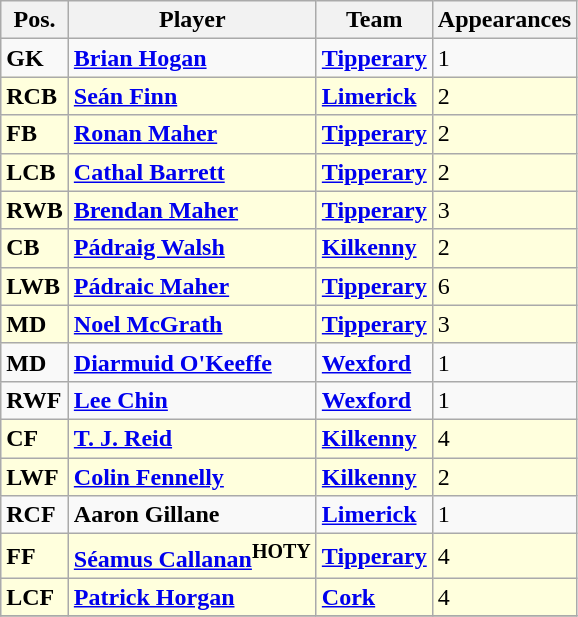<table class="wikitable">
<tr>
<th>Pos.</th>
<th>Player</th>
<th>Team</th>
<th>Appearances</th>
</tr>
<tr>
<td><strong>GK</strong></td>
<td> <strong><a href='#'>Brian Hogan</a></strong></td>
<td><strong><a href='#'>Tipperary</a></strong></td>
<td>1</td>
</tr>
<tr bgcolor=#FFFFDD>
<td><strong>RCB</strong></td>
<td> <strong><a href='#'>Seán Finn</a></strong></td>
<td><strong><a href='#'>Limerick</a></strong></td>
<td>2</td>
</tr>
<tr bgcolor=#FFFFDD>
<td><strong>FB</strong></td>
<td> <strong><a href='#'>Ronan Maher</a></strong></td>
<td><strong><a href='#'>Tipperary</a></strong></td>
<td>2</td>
</tr>
<tr bgcolor=#FFFFDD>
<td><strong>LCB</strong></td>
<td> <strong><a href='#'>Cathal Barrett</a></strong></td>
<td><strong><a href='#'>Tipperary</a></strong></td>
<td>2</td>
</tr>
<tr bgcolor=#FFFFDD>
<td><strong>RWB</strong></td>
<td> <strong><a href='#'>Brendan Maher</a></strong></td>
<td><strong><a href='#'>Tipperary</a></strong></td>
<td>3</td>
</tr>
<tr bgcolor=#FFFFDD>
<td><strong>CB</strong></td>
<td> <strong><a href='#'>Pádraig Walsh</a></strong></td>
<td><strong><a href='#'>Kilkenny</a></strong></td>
<td>2</td>
</tr>
<tr bgcolor=#FFFFDD>
<td><strong>LWB</strong></td>
<td> <strong><a href='#'>Pádraic Maher</a></strong></td>
<td><strong><a href='#'>Tipperary</a></strong></td>
<td>6</td>
</tr>
<tr bgcolor=#FFFFDD>
<td><strong>MD</strong></td>
<td> <strong><a href='#'>Noel McGrath</a></strong></td>
<td><strong><a href='#'>Tipperary</a></strong></td>
<td>3</td>
</tr>
<tr>
<td><strong>MD</strong></td>
<td> <strong><a href='#'>Diarmuid O'Keeffe</a></strong></td>
<td><strong><a href='#'>Wexford</a></strong></td>
<td>1</td>
</tr>
<tr>
<td><strong>RWF</strong></td>
<td> <strong><a href='#'>Lee Chin</a></strong></td>
<td><strong><a href='#'>Wexford</a></strong></td>
<td>1</td>
</tr>
<tr bgcolor=#FFFFDD>
<td><strong>CF</strong></td>
<td> <strong><a href='#'>T. J. Reid</a></strong></td>
<td><strong><a href='#'>Kilkenny</a></strong></td>
<td>4</td>
</tr>
<tr bgcolor=#FFFFDD>
<td><strong>LWF</strong></td>
<td> <strong><a href='#'>Colin Fennelly</a></strong></td>
<td><strong><a href='#'>Kilkenny</a></strong></td>
<td>2</td>
</tr>
<tr>
<td><strong>RCF</strong></td>
<td> <strong>Aaron Gillane</strong></td>
<td><strong><a href='#'>Limerick</a></strong></td>
<td>1</td>
</tr>
<tr bgcolor=#FFFFDD>
<td><strong>FF</strong></td>
<td> <strong><a href='#'>Séamus Callanan</a><sup>HOTY</sup></strong></td>
<td><strong><a href='#'>Tipperary</a></strong></td>
<td>4</td>
</tr>
<tr bgcolor=#FFFFDD>
<td><strong>LCF</strong></td>
<td> <strong><a href='#'>Patrick Horgan</a></strong></td>
<td><strong><a href='#'>Cork</a></strong></td>
<td>4</td>
</tr>
<tr bgcolor=#FFFFDD>
</tr>
</table>
